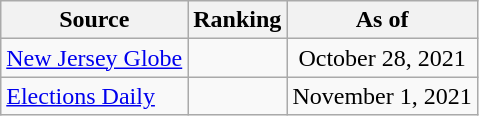<table class="wikitable" style="text-align:center">
<tr>
<th>Source</th>
<th>Ranking</th>
<th>As of</th>
</tr>
<tr>
<td align=left><a href='#'>New Jersey Globe</a></td>
<td></td>
<td>October 28, 2021</td>
</tr>
<tr>
<td align=left><a href='#'>Elections Daily</a></td>
<td></td>
<td>November 1, 2021</td>
</tr>
</table>
